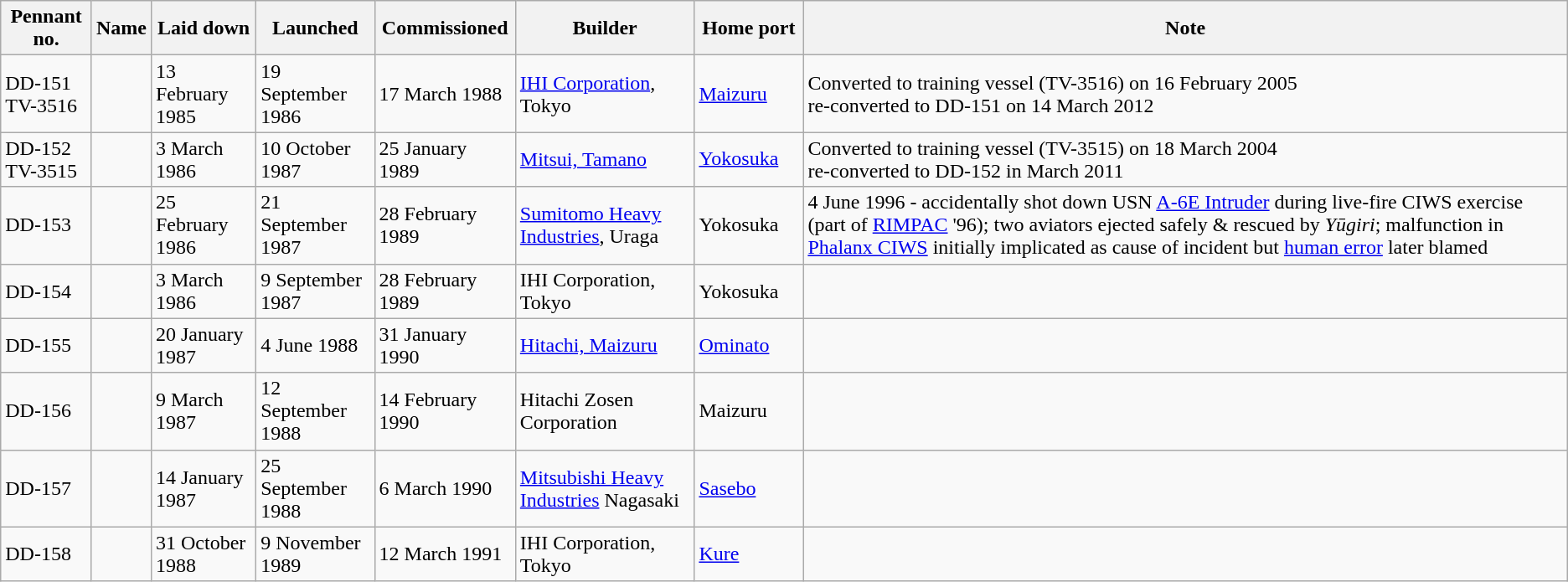<table class=wikitable>
<tr>
<th>Pennant no.</th>
<th>Name</th>
<th>Laid down</th>
<th>Launched</th>
<th>Commissioned</th>
<th>Builder</th>
<th>Home port</th>
<th>Note</th>
</tr>
<tr>
<td>DD-151<br>TV-3516</td>
<td></td>
<td>13 February 1985</td>
<td>19 September 1986</td>
<td>17 March 1988</td>
<td><a href='#'>IHI Corporation</a>, Tokyo</td>
<td><a href='#'>Maizuru</a></td>
<td>Converted to training vessel (TV-3516) on 16 February 2005<br>re-converted to DD-151 on 14 March 2012</td>
</tr>
<tr>
<td>DD-152<br>TV-3515</td>
<td></td>
<td>3 March 1986</td>
<td>10 October 1987</td>
<td>25 January 1989</td>
<td><a href='#'>Mitsui, Tamano</a></td>
<td><a href='#'>Yokosuka</a>　</td>
<td>Converted to training vessel (TV-3515) on 18 March 2004<br>re-converted to DD-152 in March 2011</td>
</tr>
<tr>
<td>DD-153</td>
<td></td>
<td>25 February 1986</td>
<td>21 September 1987</td>
<td>28 February 1989</td>
<td><a href='#'>Sumitomo Heavy Industries</a>, Uraga</td>
<td>Yokosuka</td>
<td>4 June 1996 - accidentally shot down USN <a href='#'>A-6E Intruder</a> during live-fire CIWS exercise (part of <a href='#'>RIMPAC</a> '96); two aviators ejected safely & rescued by <em>Yūgiri</em>; malfunction in <a href='#'>Phalanx CIWS</a> initially implicated as cause of incident but <a href='#'>human error</a> later blamed</td>
</tr>
<tr>
<td>DD-154</td>
<td></td>
<td>3 March 1986</td>
<td>9 September 1987</td>
<td>28 February 1989</td>
<td>IHI Corporation, Tokyo</td>
<td>Yokosuka</td>
<td></td>
</tr>
<tr>
<td>DD-155</td>
<td></td>
<td>20 January 1987</td>
<td>4 June 1988</td>
<td>31 January 1990</td>
<td><a href='#'>Hitachi, Maizuru</a></td>
<td><a href='#'>Ominato</a>　</td>
<td></td>
</tr>
<tr>
<td>DD-156</td>
<td></td>
<td>9 March 1987</td>
<td>12 September 1988</td>
<td>14 February 1990</td>
<td>Hitachi Zosen Corporation</td>
<td>Maizuru　</td>
<td></td>
</tr>
<tr>
<td>DD-157</td>
<td></td>
<td>14 January 1987</td>
<td>25 September 1988</td>
<td>6 March 1990</td>
<td><a href='#'>Mitsubishi Heavy Industries</a> Nagasaki</td>
<td><a href='#'>Sasebo</a></td>
<td></td>
</tr>
<tr>
<td>DD-158</td>
<td></td>
<td>31 October 1988</td>
<td>9 November 1989</td>
<td>12 March 1991</td>
<td>IHI Corporation, Tokyo</td>
<td><a href='#'>Kure</a></td>
<td></td>
</tr>
</table>
